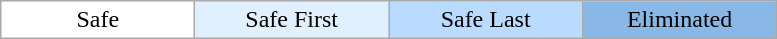<table class="wikitable" style="text-align:center;">
<tr>
<td bgcolor="FFFFFF" width="15%">Safe</td>
<td bgcolor="E0F0FF" width="15%">Safe First</td>
<td bgcolor="B8DBFF" width="15%">Safe Last</td>
<td bgcolor="8AB8E6" width="15%">Eliminated</td>
</tr>
</table>
